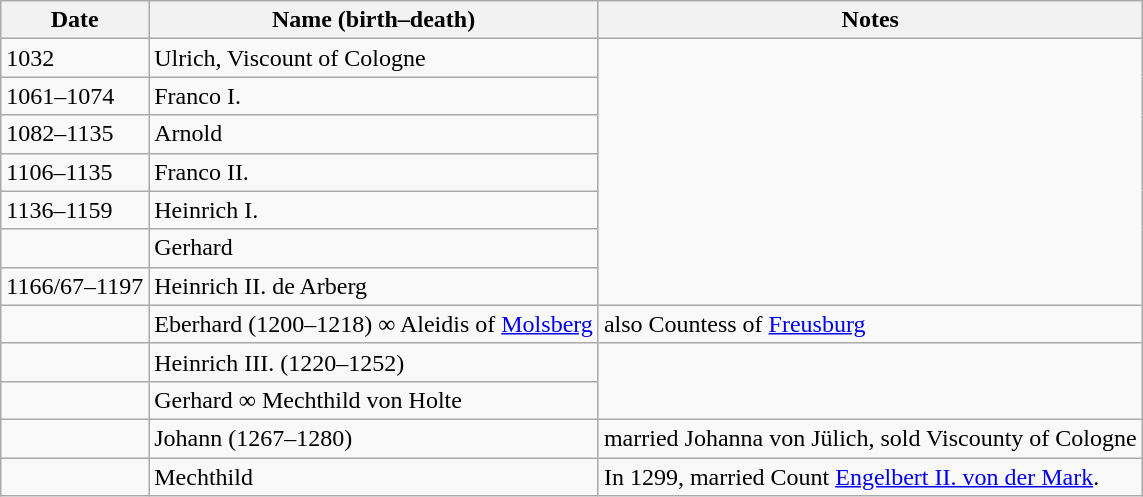<table class="wikitable">
<tr>
<th>Date</th>
<th>Name (birth–death)</th>
<th>Notes</th>
</tr>
<tr>
<td>1032</td>
<td>Ulrich, Viscount of Cologne</td>
</tr>
<tr>
<td>1061–1074</td>
<td>Franco I.</td>
</tr>
<tr>
<td>1082–1135</td>
<td>Arnold</td>
</tr>
<tr>
<td>1106–1135</td>
<td>Franco II.</td>
</tr>
<tr>
<td>1136–1159</td>
<td>Heinrich I.</td>
</tr>
<tr>
<td></td>
<td>Gerhard</td>
</tr>
<tr>
<td>1166/67–1197</td>
<td>Heinrich II. de Arberg</td>
</tr>
<tr>
<td></td>
<td>Eberhard (1200–1218) ∞ Aleidis of <a href='#'>Molsberg</a></td>
<td>also Countess of <a href='#'>Freusburg</a></td>
</tr>
<tr>
<td></td>
<td>Heinrich III. (1220–1252)</td>
</tr>
<tr>
<td></td>
<td>Gerhard ∞ Mechthild von Holte</td>
</tr>
<tr>
<td></td>
<td>Johann (1267–1280)</td>
<td>married Johanna von Jülich, sold Viscounty of Cologne</td>
</tr>
<tr>
<td></td>
<td>Mechthild</td>
<td>In 1299, married Count <a href='#'>Engelbert II. von der Mark</a>.</td>
</tr>
</table>
